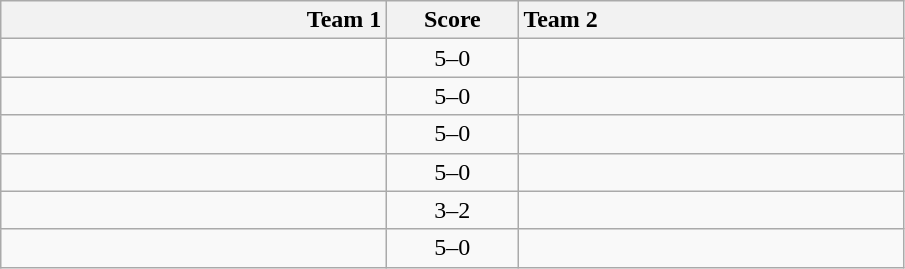<table class="wikitable" style="text-align: center">
<tr>
<th style="text-align: right" width=250>Team 1</th>
<th width="80">Score</th>
<th style="text-align: left" width=250>Team 2</th>
</tr>
<tr>
<td style="text-align: right"><strong></strong></td>
<td>5–0</td>
<td style="text-align: left"></td>
</tr>
<tr>
<td style="text-align: right"><strong></strong></td>
<td>5–0</td>
<td style="text-align: left"></td>
</tr>
<tr>
<td style="text-align: right"><strong></strong></td>
<td>5–0</td>
<td style="text-align: left"></td>
</tr>
<tr>
<td style="text-align: right"><strong></strong></td>
<td>5–0</td>
<td style="text-align: left"></td>
</tr>
<tr>
<td style="text-align: right"><strong></strong></td>
<td>3–2</td>
<td style="text-align: left"></td>
</tr>
<tr>
<td style="text-align: right"><strong></strong></td>
<td>5–0</td>
<td style="text-align: left"></td>
</tr>
</table>
